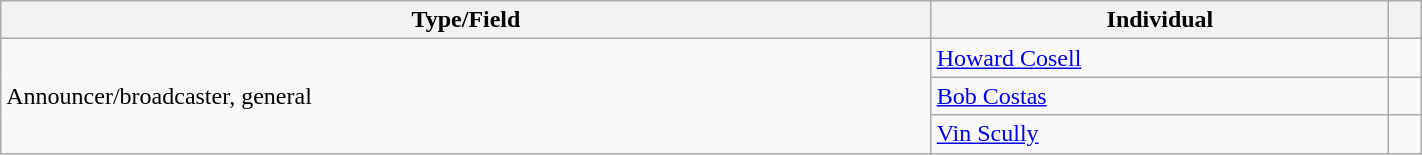<table class="wikitable mw-uncollapsed" style="width:75%;">
<tr>
<th>Type/Field</th>
<th>Individual</th>
<th></th>
</tr>
<tr>
<td rowspan="3">Announcer/broadcaster, general</td>
<td><a href='#'>Howard Cosell</a></td>
<td></td>
</tr>
<tr>
<td><a href='#'>Bob Costas</a></td>
<td></td>
</tr>
<tr>
<td><a href='#'>Vin Scully</a></td>
<td></td>
</tr>
</table>
